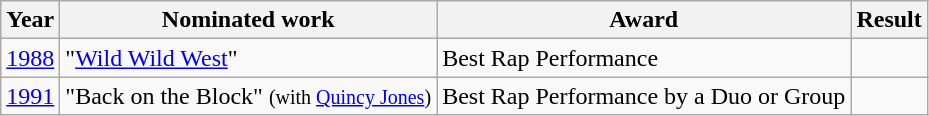<table class="wikitable">
<tr>
<th>Year</th>
<th>Nominated work</th>
<th>Award</th>
<th>Result</th>
</tr>
<tr>
<td align=center><a href='#'>1988</a></td>
<td>"<a href='#'>Wild Wild West</a>"</td>
<td>Best Rap Performance</td>
<td></td>
</tr>
<tr>
<td align=center><a href='#'>1991</a></td>
<td>"Back on the Block" <small>(with <a href='#'>Quincy Jones</a>)</small></td>
<td>Best Rap Performance by a Duo or Group</td>
<td></td>
</tr>
</table>
